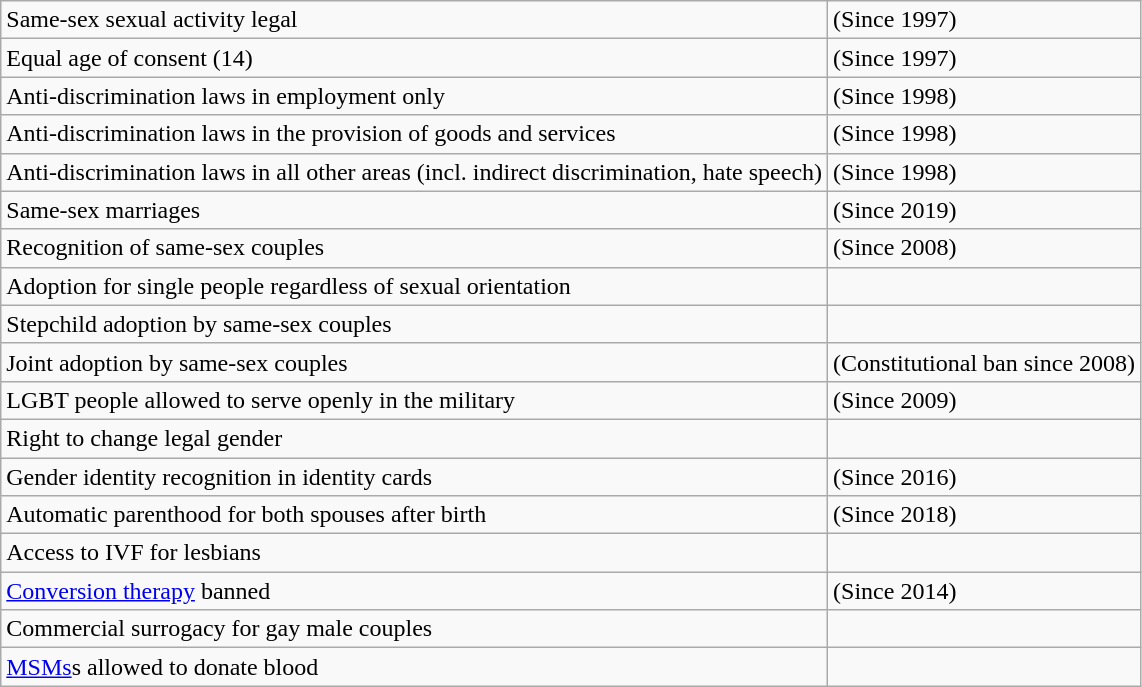<table class="wikitable">
<tr>
<td>Same-sex sexual activity legal</td>
<td> (Since 1997)</td>
</tr>
<tr>
<td>Equal age of consent (14)</td>
<td> (Since 1997)</td>
</tr>
<tr>
<td>Anti-discrimination laws in employment only</td>
<td> (Since 1998)</td>
</tr>
<tr>
<td>Anti-discrimination laws in the provision of goods and services</td>
<td> (Since 1998)</td>
</tr>
<tr>
<td>Anti-discrimination laws in all other areas (incl. indirect discrimination, hate speech)</td>
<td> (Since 1998)</td>
</tr>
<tr>
<td>Same-sex marriages</td>
<td> (Since 2019)</td>
</tr>
<tr>
<td>Recognition of same-sex couples</td>
<td> (Since 2008)</td>
</tr>
<tr>
<td>Adoption for single people regardless of sexual orientation</td>
<td> </td>
</tr>
<tr>
<td>Stepchild adoption by same-sex couples</td>
<td></td>
</tr>
<tr>
<td>Joint adoption by same-sex couples</td>
<td> (Constitutional ban since 2008)</td>
</tr>
<tr>
<td>LGBT people allowed to serve openly in the military</td>
<td> (Since 2009)</td>
</tr>
<tr>
<td>Right to change legal gender</td>
<td>  </td>
</tr>
<tr>
<td>Gender identity recognition in identity cards</td>
<td> (Since 2016)</td>
</tr>
<tr>
<td>Automatic parenthood for both spouses after birth</td>
<td> (Since 2018)</td>
</tr>
<tr>
<td>Access to IVF for lesbians</td>
<td></td>
</tr>
<tr>
<td><a href='#'>Conversion therapy</a> banned</td>
<td> (Since 2014)</td>
</tr>
<tr>
<td>Commercial surrogacy for gay male couples</td>
<td></td>
</tr>
<tr>
<td><a href='#'>MSMs</a>s allowed to donate blood</td>
<td> </td>
</tr>
</table>
